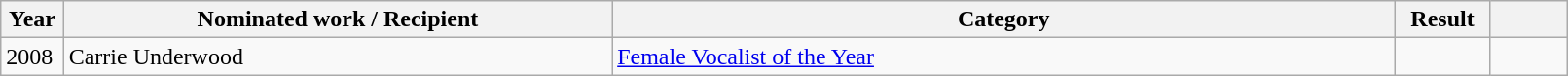<table class="wikitable plainrowheaders" style="width:85%;">
<tr>
<th scope="col" style="width:4%;">Year</th>
<th scope="col" style="width:35%;">Nominated work / Recipient</th>
<th scope="col" style="width:50%;">Category</th>
<th scope="col" style="width:6%;">Result</th>
<th scope="col" style="width:6%;"></th>
</tr>
<tr>
<td>2008</td>
<td>Carrie Underwood</td>
<td><a href='#'>Female Vocalist of the Year</a></td>
<td></td>
<td></td>
</tr>
</table>
